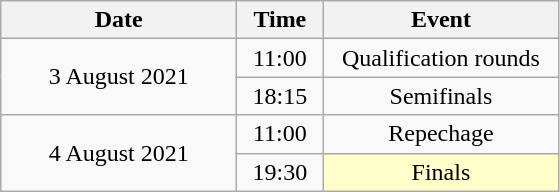<table class = "wikitable" style="text-align:center;">
<tr>
<th width=150>Date</th>
<th width=50>Time</th>
<th width=150>Event</th>
</tr>
<tr>
<td rowspan=2>3 August 2021</td>
<td>11:00</td>
<td>Qualification rounds</td>
</tr>
<tr>
<td>18:15</td>
<td>Semifinals</td>
</tr>
<tr>
<td rowspan=2>4 August 2021</td>
<td>11:00</td>
<td>Repechage</td>
</tr>
<tr>
<td>19:30</td>
<td bgcolor=ffffcc>Finals</td>
</tr>
</table>
